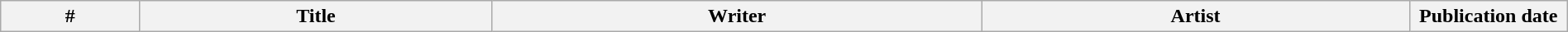<table class="wikitable plainrowheaders" style="width:100%;">
<tr>
<th>#</th>
<th>Title</th>
<th>Writer</th>
<th>Artist</th>
<th width="120">Publication date<br>






















</th>
</tr>
</table>
